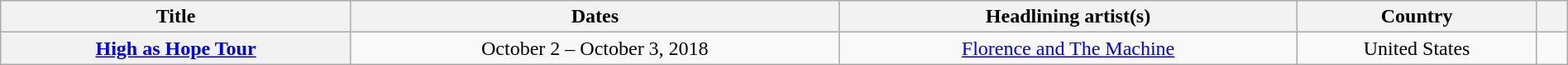<table class="wikitable sortable plainrowheaders" style="text-align:center;" width=100%>
<tr>
<th scope="col">Title</th>
<th scope="col">Dates</th>
<th scope="col">Headlining artist(s)</th>
<th scope="col">Country</th>
<th scope="col" width="2%" class="unsortable"></th>
</tr>
<tr>
<th scope="row"><a href='#'>High as Hope Tour</a></th>
<td> October 2 – October 3, 2018</td>
<td><a href='#'>Florence and The Machine</a></td>
<td>United States</td>
<td></td>
</tr>
</table>
